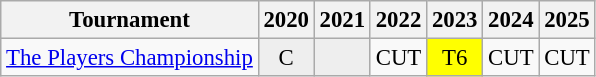<table class="wikitable" style="font-size:95%;text-align:center;">
<tr>
<th>Tournament</th>
<th>2020</th>
<th>2021</th>
<th>2022</th>
<th>2023</th>
<th>2024</th>
<th>2025</th>
</tr>
<tr>
<td align=left><a href='#'>The Players Championship</a></td>
<td style="background:#eeeeee;">C</td>
<td style="background:#eeeeee;"></td>
<td>CUT</td>
<td style="background:yellow;">T6</td>
<td>CUT</td>
<td>CUT</td>
</tr>
</table>
